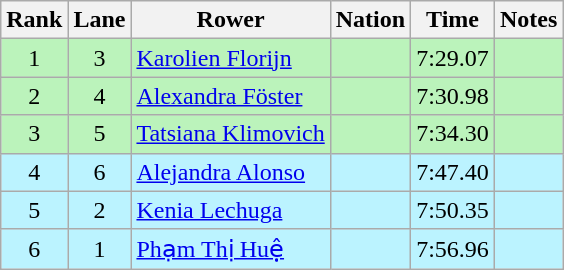<table class="wikitable sortable" style="text-align:center">
<tr>
<th>Rank</th>
<th>Lane</th>
<th>Rower</th>
<th>Nation</th>
<th>Time</th>
<th>Notes</th>
</tr>
<tr bgcolor="bbf3bb">
<td>1</td>
<td>3</td>
<td align=left><a href='#'>Karolien Florijn</a></td>
<td align=left></td>
<td>7:29.07</td>
<td></td>
</tr>
<tr bgcolor="bbf3bb">
<td>2</td>
<td>4</td>
<td align=left><a href='#'>Alexandra Föster</a></td>
<td align=left></td>
<td>7:30.98</td>
<td></td>
</tr>
<tr bgcolor="bbf3bb">
<td>3</td>
<td>5</td>
<td align=left><a href='#'>Tatsiana Klimovich</a></td>
<td align=left></td>
<td>7:34.30</td>
<td></td>
</tr>
<tr bgcolor="bbf3ff">
<td>4</td>
<td>6</td>
<td align=left><a href='#'>Alejandra Alonso</a></td>
<td align=left></td>
<td>7:47.40</td>
<td></td>
</tr>
<tr bgcolor="bbf3ff">
<td>5</td>
<td>2</td>
<td align=left><a href='#'>Kenia Lechuga</a></td>
<td align=left></td>
<td>7:50.35</td>
<td></td>
</tr>
<tr bgcolor="bbf3ff">
<td>6</td>
<td>1</td>
<td align=left><a href='#'>Phạm Thị Huệ</a></td>
<td align=left></td>
<td>7:56.96</td>
<td></td>
</tr>
</table>
